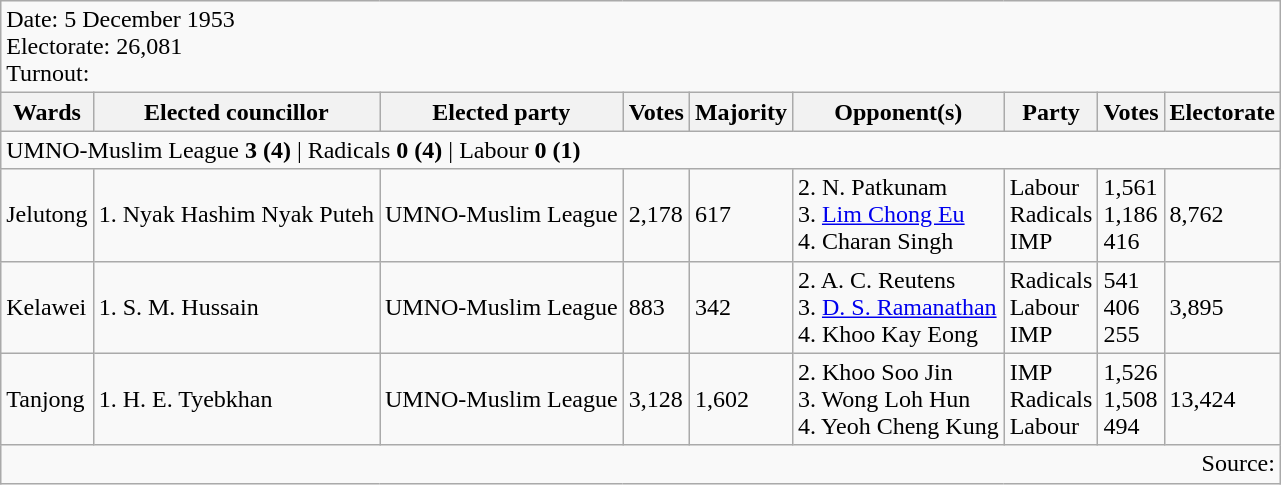<table class=wikitable>
<tr>
<td colspan=9>Date: 5 December 1953<br>Electorate: 26,081 <br>Turnout:</td>
</tr>
<tr>
<th>Wards</th>
<th>Elected councillor</th>
<th>Elected party</th>
<th>Votes</th>
<th>Majority</th>
<th>Opponent(s)</th>
<th>Party</th>
<th>Votes</th>
<th>Electorate</th>
</tr>
<tr>
<td colspan=9>UMNO-Muslim League <strong>3 (4)</strong> | Radicals <strong>0 (4)</strong> | Labour <strong>0 (1)</strong> </td>
</tr>
<tr>
<td>Jelutong</td>
<td>1. Nyak Hashim Nyak Puteh</td>
<td>UMNO-Muslim League</td>
<td>2,178</td>
<td>617</td>
<td>2. N. Patkunam<br>3. <a href='#'>Lim Chong Eu</a><br>4. Charan Singh</td>
<td>Labour<br>Radicals<br>IMP</td>
<td>1,561<br>1,186<br>416</td>
<td>8,762</td>
</tr>
<tr>
<td>Kelawei</td>
<td>1. S. M. Hussain</td>
<td>UMNO-Muslim League</td>
<td>883</td>
<td>342</td>
<td>2. A. C. Reutens<br>3. <a href='#'>D. S. Ramanathan</a><br>4. Khoo Kay Eong</td>
<td>Radicals<br>Labour<br>IMP</td>
<td>541<br>406<br>255</td>
<td>3,895</td>
</tr>
<tr>
<td>Tanjong</td>
<td>1. H. E. Tyebkhan</td>
<td>UMNO-Muslim League</td>
<td>3,128</td>
<td>1,602</td>
<td>2. Khoo Soo Jin<br>3. Wong Loh Hun<br>4. Yeoh Cheng Kung</td>
<td>IMP<br>Radicals<br>Labour</td>
<td>1,526<br>1,508<br>494</td>
<td>13,424</td>
</tr>
<tr>
<td colspan=9 align=right>Source: </td>
</tr>
</table>
